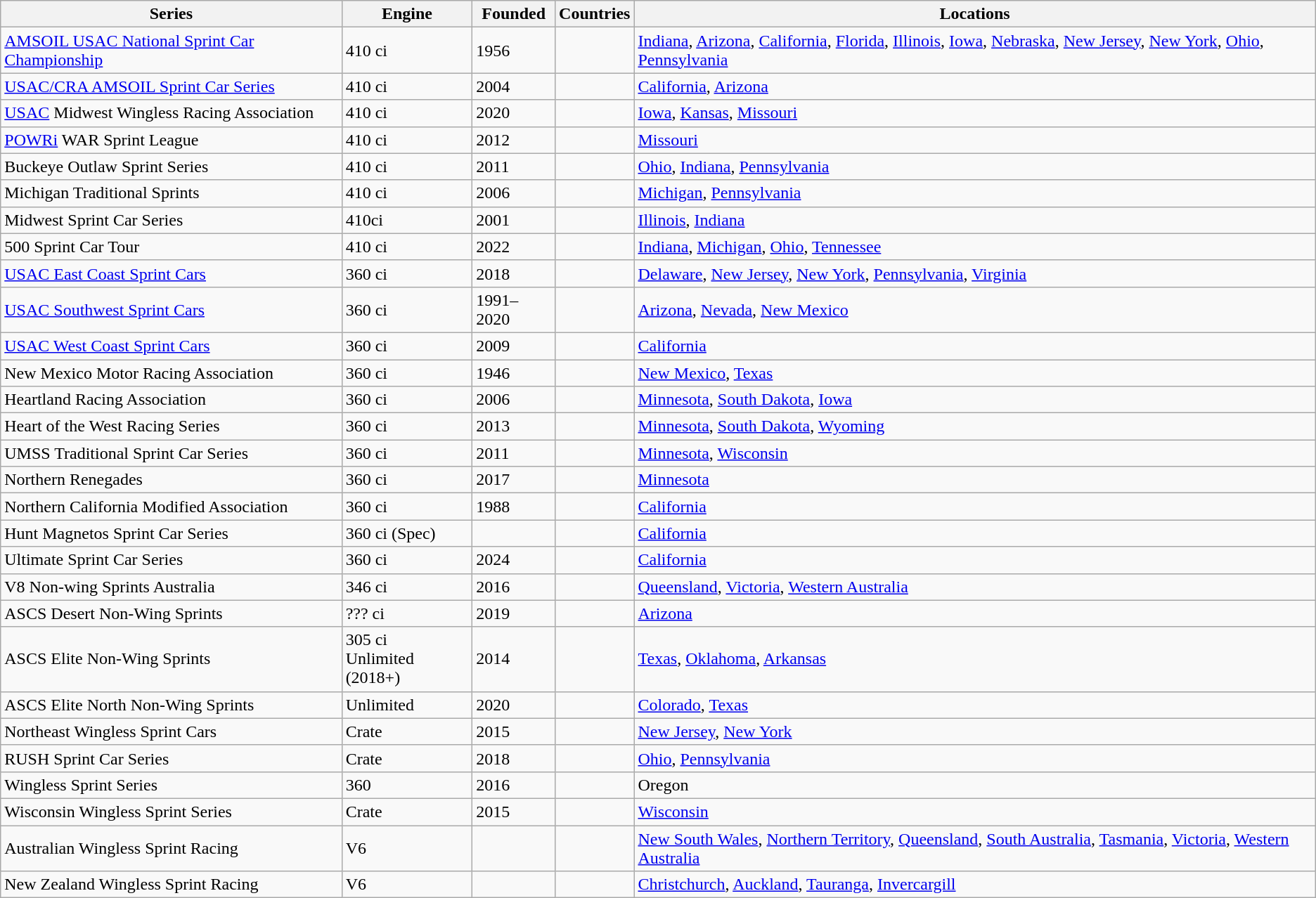<table class="wikitable sortable">
<tr>
<th>Series</th>
<th>Engine</th>
<th>Founded</th>
<th>Countries</th>
<th>Locations</th>
</tr>
<tr>
<td><a href='#'>AMSOIL USAC National Sprint Car Championship</a></td>
<td>410 ci</td>
<td>1956</td>
<td></td>
<td><a href='#'>Indiana</a>, <a href='#'>Arizona</a>, <a href='#'>California</a>, <a href='#'>Florida</a>, <a href='#'>Illinois</a>, <a href='#'>Iowa</a>, <a href='#'>Nebraska</a>, <a href='#'>New Jersey</a>, <a href='#'>New York</a>, <a href='#'>Ohio</a>, <a href='#'>Pennsylvania</a></td>
</tr>
<tr>
<td><a href='#'>USAC/CRA AMSOIL Sprint Car Series</a></td>
<td>410 ci</td>
<td>2004</td>
<td></td>
<td><a href='#'>California</a>, <a href='#'>Arizona</a></td>
</tr>
<tr>
<td><a href='#'>USAC</a> Midwest Wingless Racing Association</td>
<td>410 ci</td>
<td>2020</td>
<td></td>
<td><a href='#'>Iowa</a>, <a href='#'>Kansas</a>, <a href='#'>Missouri</a></td>
</tr>
<tr>
<td><a href='#'>POWRi</a> WAR Sprint League</td>
<td>410 ci</td>
<td>2012</td>
<td></td>
<td><a href='#'>Missouri</a></td>
</tr>
<tr>
<td>Buckeye Outlaw Sprint Series</td>
<td>410 ci</td>
<td>2011</td>
<td></td>
<td><a href='#'>Ohio</a>, <a href='#'>Indiana</a>, <a href='#'>Pennsylvania</a></td>
</tr>
<tr>
<td>Michigan Traditional Sprints</td>
<td>410 ci</td>
<td>2006</td>
<td></td>
<td><a href='#'>Michigan</a>, <a href='#'>Pennsylvania</a></td>
</tr>
<tr>
<td>Midwest Sprint Car Series</td>
<td>410ci</td>
<td>2001</td>
<td></td>
<td><a href='#'>Illinois</a>, <a href='#'>Indiana</a></td>
</tr>
<tr>
<td>500 Sprint Car Tour</td>
<td>410 ci</td>
<td>2022</td>
<td></td>
<td><a href='#'>Indiana</a>, <a href='#'>Michigan</a>, <a href='#'>Ohio</a>, <a href='#'>Tennessee</a></td>
</tr>
<tr>
<td><a href='#'>USAC East Coast Sprint Cars</a></td>
<td>360 ci</td>
<td>2018</td>
<td></td>
<td><a href='#'>Delaware</a>, <a href='#'>New Jersey</a>, <a href='#'>New York</a>, <a href='#'>Pennsylvania</a>, <a href='#'>Virginia</a></td>
</tr>
<tr>
<td><a href='#'>USAC Southwest Sprint Cars</a></td>
<td>360 ci</td>
<td>1991–2020</td>
<td></td>
<td><a href='#'>Arizona</a>, <a href='#'>Nevada</a>, <a href='#'>New Mexico</a></td>
</tr>
<tr>
<td><a href='#'>USAC West Coast Sprint Cars</a></td>
<td>360 ci</td>
<td>2009</td>
<td></td>
<td><a href='#'>California</a></td>
</tr>
<tr>
<td>New Mexico Motor Racing Association</td>
<td>360 ci</td>
<td>1946</td>
<td></td>
<td><a href='#'>New Mexico</a>, <a href='#'>Texas</a></td>
</tr>
<tr>
<td>Heartland Racing Association</td>
<td>360 ci</td>
<td>2006</td>
<td></td>
<td><a href='#'>Minnesota</a>, <a href='#'>South Dakota</a>, <a href='#'>Iowa</a></td>
</tr>
<tr>
<td>Heart of the West Racing Series</td>
<td>360 ci</td>
<td>2013</td>
<td></td>
<td><a href='#'>Minnesota</a>, <a href='#'>South Dakota</a>, <a href='#'>Wyoming</a></td>
</tr>
<tr>
<td>UMSS Traditional Sprint Car Series</td>
<td>360 ci</td>
<td>2011</td>
<td></td>
<td><a href='#'>Minnesota</a>, <a href='#'>Wisconsin</a></td>
</tr>
<tr>
<td>Northern Renegades</td>
<td>360 ci</td>
<td>2017</td>
<td></td>
<td><a href='#'>Minnesota</a></td>
</tr>
<tr>
<td>Northern California Modified Association</td>
<td>360 ci</td>
<td>1988</td>
<td></td>
<td><a href='#'>California</a></td>
</tr>
<tr>
<td>Hunt Magnetos Sprint Car Series</td>
<td>360 ci (Spec)</td>
<td></td>
<td></td>
<td><a href='#'>California</a></td>
</tr>
<tr>
<td>Ultimate Sprint Car Series</td>
<td>360 ci</td>
<td>2024</td>
<td></td>
<td><a href='#'>California</a></td>
</tr>
<tr>
<td>V8 Non-wing Sprints Australia</td>
<td>346 ci</td>
<td>2016</td>
<td></td>
<td><a href='#'>Queensland</a>, <a href='#'>Victoria</a>, <a href='#'>Western Australia</a></td>
</tr>
<tr>
<td>ASCS Desert Non-Wing Sprints</td>
<td>??? ci</td>
<td>2019</td>
<td></td>
<td><a href='#'>Arizona</a></td>
</tr>
<tr>
<td>ASCS Elite Non-Wing Sprints</td>
<td>305 ci<br>Unlimited (2018+)</td>
<td>2014</td>
<td></td>
<td><a href='#'>Texas</a>, <a href='#'>Oklahoma</a>, <a href='#'>Arkansas</a></td>
</tr>
<tr>
<td>ASCS Elite North Non-Wing Sprints</td>
<td>Unlimited</td>
<td>2020</td>
<td></td>
<td><a href='#'>Colorado</a>, <a href='#'>Texas</a></td>
</tr>
<tr>
<td>Northeast Wingless Sprint Cars</td>
<td>Crate</td>
<td>2015</td>
<td></td>
<td><a href='#'>New Jersey</a>, <a href='#'>New York</a></td>
</tr>
<tr>
<td>RUSH Sprint Car Series</td>
<td>Crate</td>
<td>2018</td>
<td></td>
<td><a href='#'>Ohio</a>, <a href='#'>Pennsylvania</a></td>
</tr>
<tr>
<td>Wingless Sprint Series</td>
<td>360</td>
<td>2016</td>
<td></td>
<td>Oregon</td>
</tr>
<tr>
<td>Wisconsin Wingless Sprint Series</td>
<td>Crate</td>
<td>2015</td>
<td></td>
<td><a href='#'>Wisconsin</a></td>
</tr>
<tr>
<td>Australian Wingless Sprint Racing</td>
<td>V6</td>
<td></td>
<td></td>
<td><a href='#'>New South Wales</a>, <a href='#'>Northern Territory</a>, <a href='#'>Queensland</a>, <a href='#'>South Australia</a>, <a href='#'>Tasmania</a>, <a href='#'>Victoria</a>, <a href='#'>Western Australia</a></td>
</tr>
<tr>
<td>New Zealand Wingless Sprint Racing</td>
<td>V6</td>
<td></td>
<td></td>
<td><a href='#'>Christchurch</a>, <a href='#'>Auckland</a>, <a href='#'>Tauranga</a>, <a href='#'>Invercargill</a></td>
</tr>
</table>
